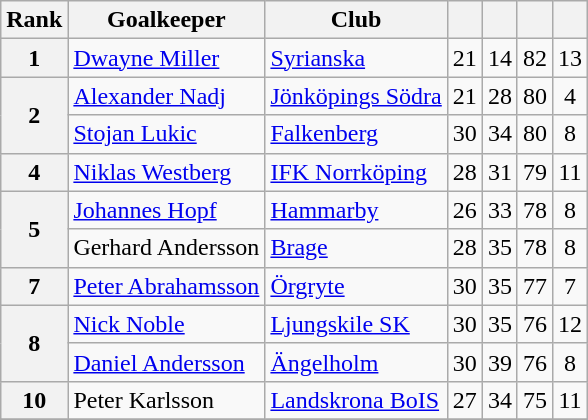<table class="wikitable sortable" style="text-align:center">
<tr>
<th>Rank</th>
<th>Goalkeeper</th>
<th>Club<br></th>
<th></th>
<th></th>
<th></th>
<th></th>
</tr>
<tr>
<th>1</th>
<td align="left"> <a href='#'>Dwayne Miller</a></td>
<td align="left"><a href='#'>Syrianska</a></td>
<td align=center>21</td>
<td align=center>14</td>
<td align=center>82</td>
<td align=center>13</td>
</tr>
<tr>
<th rowspan=2>2</th>
<td align="left"> <a href='#'>Alexander Nadj</a></td>
<td align="left"><a href='#'>Jönköpings Södra</a></td>
<td align=center>21</td>
<td align=center>28</td>
<td align=center>80</td>
<td align=center>4</td>
</tr>
<tr>
<td align="left"> <a href='#'>Stojan Lukic</a></td>
<td align="left"><a href='#'>Falkenberg</a></td>
<td align=center>30</td>
<td align=center>34</td>
<td align=center>80</td>
<td align=center>8</td>
</tr>
<tr>
<th>4</th>
<td align="left"> <a href='#'>Niklas Westberg</a></td>
<td align="left"><a href='#'>IFK Norrköping</a></td>
<td align=center>28</td>
<td align=center>31</td>
<td align=center>79</td>
<td align=center>11</td>
</tr>
<tr>
<th rowspan=2>5</th>
<td align="left"> <a href='#'>Johannes Hopf</a></td>
<td align="left"><a href='#'>Hammarby</a></td>
<td align=center>26</td>
<td align=center>33</td>
<td align=center>78</td>
<td align=center>8</td>
</tr>
<tr>
<td align="left"> Gerhard Andersson</td>
<td align="left"><a href='#'>Brage</a></td>
<td align=center>28</td>
<td align=center>35</td>
<td align=center>78</td>
<td align=center>8</td>
</tr>
<tr>
<th>7</th>
<td align="left"> <a href='#'>Peter Abrahamsson</a></td>
<td align="left"><a href='#'>Örgryte</a></td>
<td align=center>30</td>
<td align=center>35</td>
<td align=center>77</td>
<td align=center>7</td>
</tr>
<tr>
<th rowspan=2>8</th>
<td align="left"> <a href='#'>Nick Noble</a></td>
<td align="left"><a href='#'>Ljungskile SK</a></td>
<td align=center>30</td>
<td align=center>35</td>
<td align=center>76</td>
<td align=center>12</td>
</tr>
<tr>
<td align="left"> <a href='#'>Daniel Andersson</a></td>
<td align="left"><a href='#'>Ängelholm</a></td>
<td align=center>30</td>
<td align=center>39</td>
<td align=center>76</td>
<td align=center>8</td>
</tr>
<tr>
<th>10</th>
<td align="left"> Peter Karlsson</td>
<td align="left"><a href='#'>Landskrona BoIS</a></td>
<td align=center>27</td>
<td align=center>34</td>
<td align=center>75</td>
<td align=center>11</td>
</tr>
<tr>
</tr>
</table>
